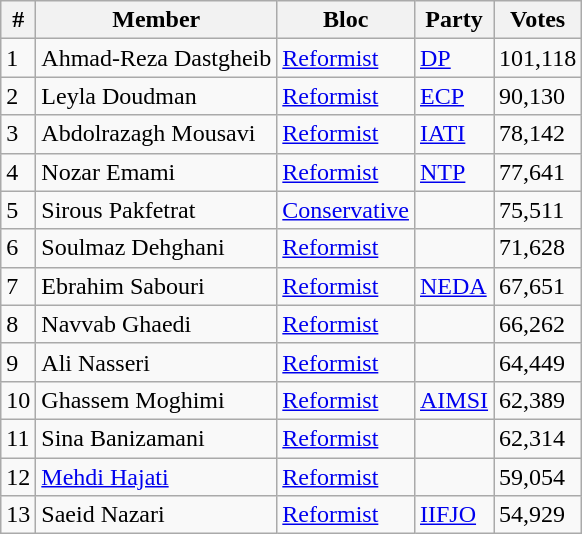<table class=wikitable style=text-align:left>
<tr>
<th>#</th>
<th>Member</th>
<th>Bloc</th>
<th>Party</th>
<th>Votes</th>
</tr>
<tr>
<td>1</td>
<td>Ahmad-Reza Dastgheib</td>
<td><a href='#'>Reformist</a></td>
<td><a href='#'>DP</a></td>
<td>101,118</td>
</tr>
<tr>
<td>2</td>
<td>Leyla Doudman</td>
<td><a href='#'>Reformist</a></td>
<td><a href='#'>ECP</a></td>
<td>90,130</td>
</tr>
<tr>
<td>3</td>
<td>Abdolrazagh Mousavi</td>
<td><a href='#'>Reformist</a></td>
<td><a href='#'>IATI</a></td>
<td>78,142</td>
</tr>
<tr>
<td>4</td>
<td>Nozar Emami</td>
<td><a href='#'>Reformist</a></td>
<td><a href='#'>NTP</a></td>
<td>77,641</td>
</tr>
<tr>
<td>5</td>
<td>Sirous Pakfetrat</td>
<td><a href='#'>Conservative</a></td>
<td></td>
<td>75,511</td>
</tr>
<tr>
<td>6</td>
<td>Soulmaz Dehghani</td>
<td><a href='#'>Reformist</a></td>
<td></td>
<td>71,628</td>
</tr>
<tr>
<td>7</td>
<td>Ebrahim Sabouri</td>
<td><a href='#'>Reformist</a></td>
<td><a href='#'>NEDA</a></td>
<td>67,651</td>
</tr>
<tr>
<td>8</td>
<td>Navvab Ghaedi</td>
<td><a href='#'>Reformist</a></td>
<td></td>
<td>66,262</td>
</tr>
<tr>
<td>9</td>
<td>Ali Nasseri</td>
<td><a href='#'>Reformist</a></td>
<td></td>
<td>64,449</td>
</tr>
<tr>
<td>10</td>
<td>Ghassem Moghimi</td>
<td><a href='#'>Reformist</a></td>
<td><a href='#'>AIMSI</a></td>
<td>62,389</td>
</tr>
<tr>
<td>11</td>
<td>Sina Banizamani</td>
<td><a href='#'>Reformist</a></td>
<td></td>
<td>62,314</td>
</tr>
<tr>
<td>12</td>
<td><a href='#'>Mehdi Hajati</a></td>
<td><a href='#'>Reformist</a></td>
<td></td>
<td>59,054</td>
</tr>
<tr>
<td>13</td>
<td>Saeid Nazari</td>
<td><a href='#'>Reformist</a></td>
<td><a href='#'>IIFJO</a></td>
<td>54,929</td>
</tr>
</table>
